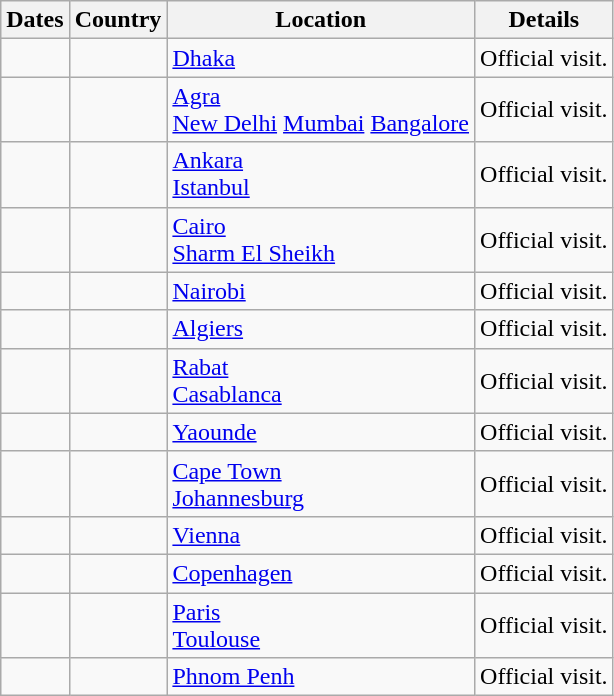<table class="wikitable sortable mw-collapsible">
<tr>
<th scope=col>Dates</th>
<th scope=col>Country</th>
<th scope=col>Location</th>
<th scope=col>Details</th>
</tr>
<tr>
<td></td>
<td></td>
<td><a href='#'>Dhaka</a></td>
<td>Official visit.</td>
</tr>
<tr>
<td></td>
<td></td>
<td><a href='#'>Agra</a><br><a href='#'>New Delhi</a>
<a href='#'>Mumbai</a>
<a href='#'>Bangalore</a></td>
<td>Official visit.</td>
</tr>
<tr>
<td></td>
<td></td>
<td><a href='#'>Ankara</a><br><a href='#'>Istanbul</a></td>
<td>Official visit.</td>
</tr>
<tr>
<td></td>
<td></td>
<td><a href='#'>Cairo</a><br><a href='#'>Sharm El Sheikh</a></td>
<td>Official visit.</td>
</tr>
<tr>
<td></td>
<td></td>
<td><a href='#'>Nairobi</a></td>
<td>Official visit.</td>
</tr>
<tr>
<td></td>
<td></td>
<td><a href='#'>Algiers</a></td>
<td>Official visit.</td>
</tr>
<tr>
<td></td>
<td></td>
<td><a href='#'>Rabat</a><br><a href='#'>Casablanca</a></td>
<td>Official visit.</td>
</tr>
<tr>
<td></td>
<td></td>
<td><a href='#'>Yaounde</a></td>
<td>Official visit.</td>
</tr>
<tr>
<td></td>
<td></td>
<td><a href='#'>Cape Town</a><br><a href='#'>Johannesburg</a></td>
<td>Official visit.</td>
</tr>
<tr>
<td></td>
<td></td>
<td><a href='#'>Vienna</a></td>
<td>Official visit.</td>
</tr>
<tr>
<td></td>
<td></td>
<td><a href='#'>Copenhagen</a></td>
<td>Official visit.</td>
</tr>
<tr>
<td></td>
<td></td>
<td><a href='#'>Paris</a><br><a href='#'>Toulouse</a></td>
<td>Official visit.</td>
</tr>
<tr>
<td></td>
<td></td>
<td><a href='#'>Phnom Penh</a></td>
<td>Official visit.</td>
</tr>
</table>
